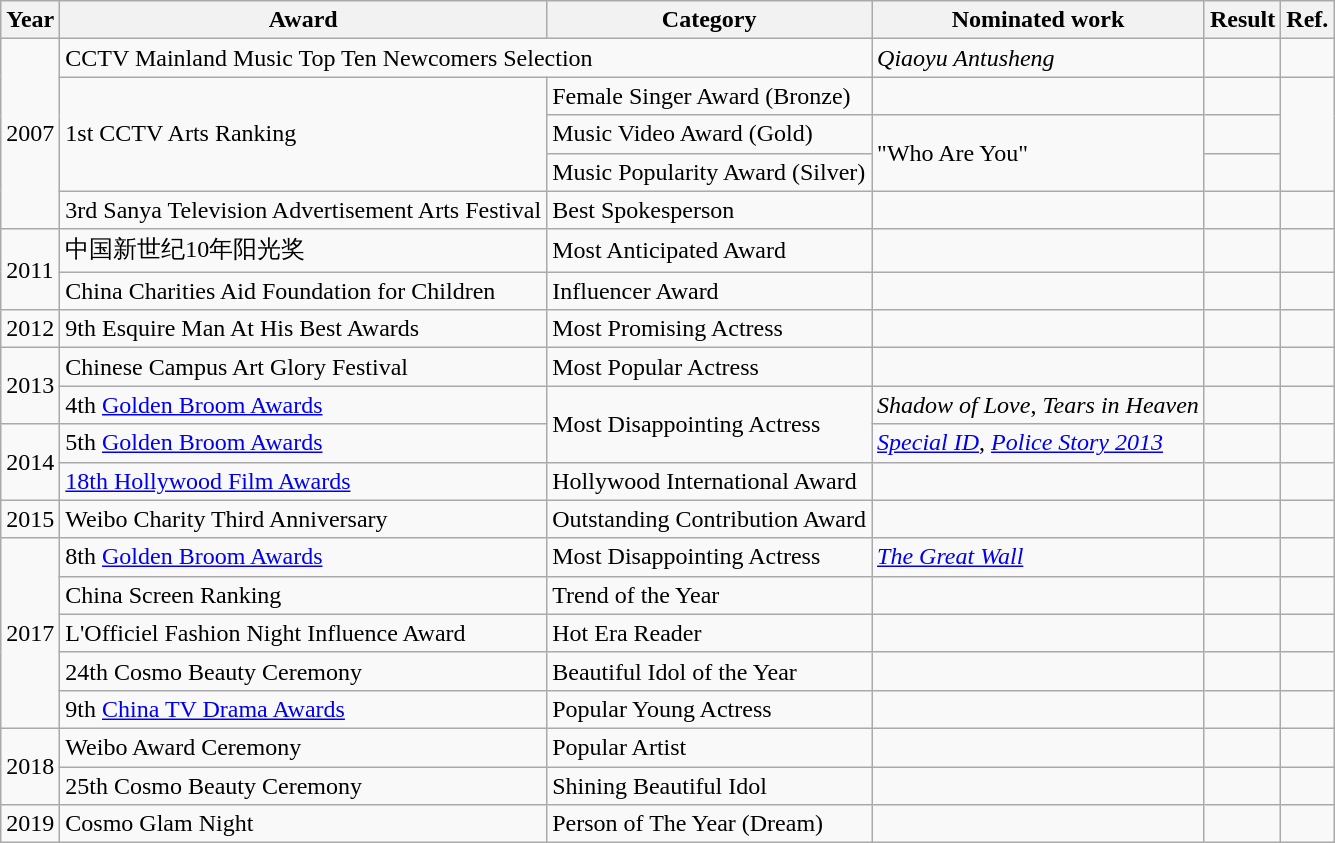<table class="wikitable sortable">
<tr>
<th>Year</th>
<th>Award</th>
<th>Category</th>
<th>Nominated work</th>
<th>Result</th>
<th>Ref.</th>
</tr>
<tr>
<td rowspan=5>2007</td>
<td colspan=2>CCTV Mainland Music Top Ten Newcomers Selection</td>
<td><em>Qiaoyu Antusheng</em></td>
<td></td>
<td></td>
</tr>
<tr>
<td rowspan=3>1st CCTV Arts Ranking</td>
<td>Female Singer Award (Bronze)</td>
<td></td>
<td></td>
<td rowspan=3></td>
</tr>
<tr>
<td>Music Video Award (Gold)</td>
<td rowspan=2>"Who Are You"</td>
<td></td>
</tr>
<tr>
<td>Music Popularity Award (Silver)</td>
<td></td>
</tr>
<tr>
<td>3rd Sanya Television Advertisement Arts Festival</td>
<td>Best Spokesperson</td>
<td></td>
<td></td>
<td></td>
</tr>
<tr>
<td rowspan=2>2011</td>
<td>中国新世纪10年阳光奖</td>
<td>Most Anticipated Award</td>
<td></td>
<td></td>
<td></td>
</tr>
<tr>
<td>China Charities Aid Foundation for Children</td>
<td>Influencer Award</td>
<td></td>
<td></td>
<td></td>
</tr>
<tr>
<td>2012</td>
<td>9th Esquire Man At His Best Awards</td>
<td>Most Promising Actress</td>
<td></td>
<td></td>
<td></td>
</tr>
<tr>
<td rowspan=2>2013</td>
<td>Chinese Campus Art Glory Festival</td>
<td>Most Popular Actress</td>
<td></td>
<td></td>
<td></td>
</tr>
<tr>
<td>4th <a href='#'>Golden Broom Awards</a></td>
<td rowspan=2>Most Disappointing Actress</td>
<td><em>Shadow of Love</em>, <em>Tears in Heaven</em></td>
<td></td>
<td></td>
</tr>
<tr>
<td rowspan=2>2014</td>
<td>5th <a href='#'>Golden Broom Awards</a></td>
<td><em><a href='#'>Special ID</a></em>, <em><a href='#'>Police Story 2013</a></em></td>
<td></td>
<td></td>
</tr>
<tr>
<td><a href='#'>18th Hollywood Film Awards</a></td>
<td>Hollywood International Award</td>
<td></td>
<td></td>
<td></td>
</tr>
<tr>
<td>2015</td>
<td>Weibo Charity Third Anniversary</td>
<td>Outstanding Contribution Award</td>
<td></td>
<td></td>
<td></td>
</tr>
<tr>
<td rowspan=5>2017</td>
<td>8th <a href='#'>Golden Broom Awards</a></td>
<td>Most Disappointing Actress</td>
<td><em><a href='#'>The Great Wall</a></em></td>
<td></td>
<td></td>
</tr>
<tr>
<td>China Screen Ranking</td>
<td>Trend of the Year</td>
<td></td>
<td></td>
<td></td>
</tr>
<tr>
<td>L'Officiel Fashion Night Influence Award</td>
<td>Hot Era Reader</td>
<td></td>
<td></td>
<td></td>
</tr>
<tr>
<td>24th Cosmo Beauty Ceremony</td>
<td>Beautiful Idol of the Year</td>
<td></td>
<td></td>
<td></td>
</tr>
<tr>
<td>9th <a href='#'>China TV Drama Awards</a></td>
<td>Popular Young Actress</td>
<td></td>
<td></td>
<td></td>
</tr>
<tr>
<td rowspan=2>2018</td>
<td>Weibo Award Ceremony</td>
<td>Popular Artist</td>
<td></td>
<td></td>
<td></td>
</tr>
<tr>
<td>25th Cosmo Beauty Ceremony</td>
<td>Shining Beautiful Idol</td>
<td></td>
<td></td>
<td></td>
</tr>
<tr>
<td>2019</td>
<td>Cosmo Glam Night</td>
<td>Person of The Year (Dream)</td>
<td></td>
<td></td>
<td></td>
</tr>
</table>
